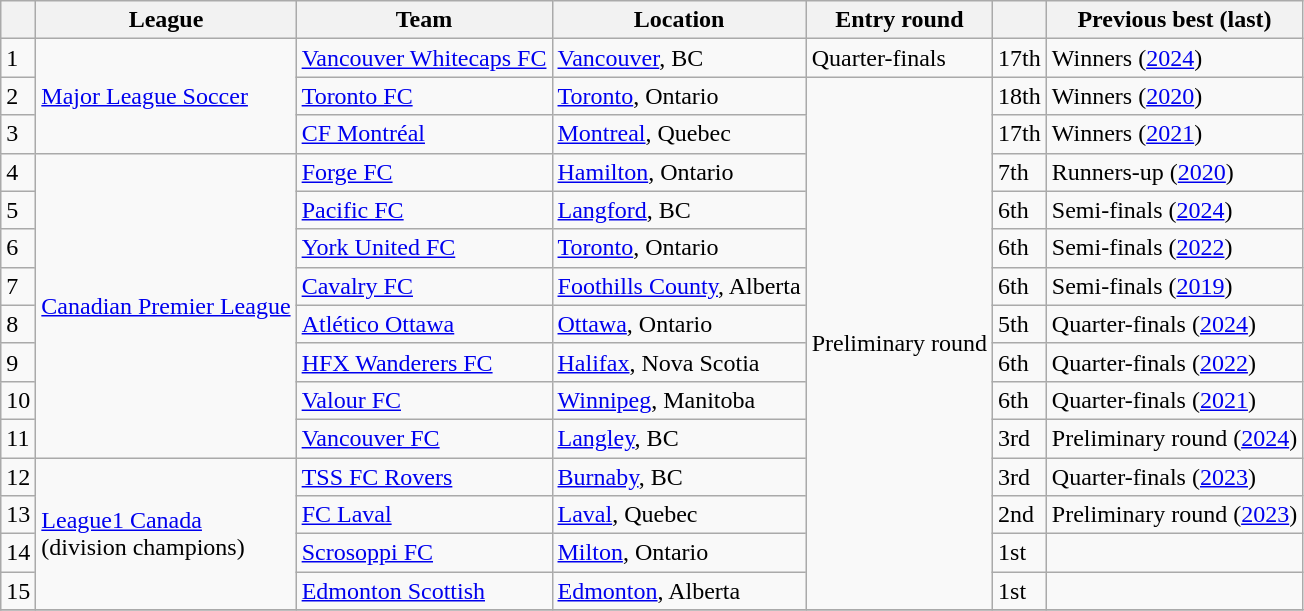<table class="wikitable">
<tr>
<th></th>
<th>League</th>
<th>Team</th>
<th>Location</th>
<th>Entry round</th>
<th></th>
<th>Previous best (last)</th>
</tr>
<tr>
<td>1</td>
<td rowspan=3><a href='#'>Major League Soccer</a></td>
<td><a href='#'>Vancouver Whitecaps FC</a></td>
<td><a href='#'>Vancouver</a>, BC</td>
<td>Quarter-finals</td>
<td>17th</td>
<td>Winners (<a href='#'>2024</a>)</td>
</tr>
<tr>
<td>2</td>
<td><a href='#'>Toronto FC</a></td>
<td><a href='#'>Toronto</a>, Ontario</td>
<td rowspan=14>Preliminary round</td>
<td>18th</td>
<td>Winners (<a href='#'>2020</a>)</td>
</tr>
<tr>
<td>3</td>
<td><a href='#'>CF Montréal</a></td>
<td><a href='#'>Montreal</a>, Quebec</td>
<td>17th</td>
<td>Winners (<a href='#'>2021</a>)</td>
</tr>
<tr>
<td>4</td>
<td rowspan=8><a href='#'>Canadian Premier League</a></td>
<td><a href='#'>Forge FC</a></td>
<td><a href='#'>Hamilton</a>, Ontario</td>
<td>7th</td>
<td>Runners-up (<a href='#'>2020</a>)</td>
</tr>
<tr>
<td>5</td>
<td><a href='#'>Pacific FC</a></td>
<td><a href='#'>Langford</a>, BC</td>
<td>6th</td>
<td>Semi-finals (<a href='#'>2024</a>)</td>
</tr>
<tr>
<td>6</td>
<td><a href='#'>York United FC</a></td>
<td><a href='#'>Toronto</a>, Ontario</td>
<td>6th</td>
<td>Semi-finals (<a href='#'>2022</a>)</td>
</tr>
<tr>
<td>7</td>
<td><a href='#'>Cavalry FC</a></td>
<td><a href='#'>Foothills County</a>, Alberta</td>
<td>6th</td>
<td>Semi-finals (<a href='#'>2019</a>)</td>
</tr>
<tr>
<td>8</td>
<td><a href='#'>Atlético Ottawa</a></td>
<td><a href='#'>Ottawa</a>, Ontario</td>
<td>5th</td>
<td>Quarter-finals (<a href='#'>2024</a>)</td>
</tr>
<tr>
<td>9</td>
<td><a href='#'>HFX Wanderers FC</a></td>
<td><a href='#'>Halifax</a>, Nova Scotia</td>
<td>6th</td>
<td>Quarter-finals (<a href='#'>2022</a>)</td>
</tr>
<tr>
<td>10</td>
<td><a href='#'>Valour FC</a></td>
<td><a href='#'>Winnipeg</a>, Manitoba</td>
<td>6th</td>
<td>Quarter-finals (<a href='#'>2021</a>)</td>
</tr>
<tr>
<td>11</td>
<td><a href='#'>Vancouver FC</a></td>
<td><a href='#'>Langley</a>, BC</td>
<td>3rd</td>
<td>Preliminary round (<a href='#'>2024</a>)</td>
</tr>
<tr>
<td>12</td>
<td rowspan=4><a href='#'>League1 Canada</a><br>(division champions)</td>
<td><a href='#'>TSS FC Rovers</a>  </td>
<td><a href='#'>Burnaby</a>, BC</td>
<td>3rd</td>
<td>Quarter-finals (<a href='#'>2023</a>)</td>
</tr>
<tr>
<td>13</td>
<td><a href='#'>FC Laval</a>  </td>
<td><a href='#'>Laval</a>, Quebec</td>
<td>2nd</td>
<td>Preliminary round (<a href='#'>2023</a>)</td>
</tr>
<tr>
<td>14</td>
<td><a href='#'>Scrosoppi FC</a> </td>
<td><a href='#'>Milton</a>, Ontario</td>
<td>1st</td>
<td></td>
</tr>
<tr>
<td>15</td>
<td><a href='#'>Edmonton Scottish</a> </td>
<td><a href='#'>Edmonton</a>, Alberta</td>
<td>1st</td>
<td></td>
</tr>
<tr>
</tr>
</table>
